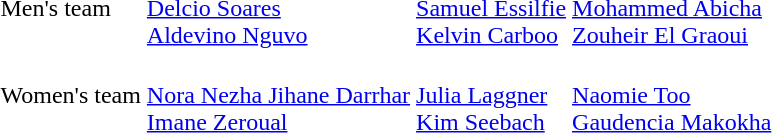<table>
<tr>
<td>Men's team</td>
<td><br><a href='#'>Delcio Soares</a><br><a href='#'>Aldevino Nguvo</a></td>
<td><br><a href='#'>Samuel Essilfie</a><br><a href='#'>Kelvin Carboo</a></td>
<td><br><a href='#'>Mohammed Abicha</a><br><a href='#'>Zouheir El Graoui</a></td>
</tr>
<tr>
<td>Women's team</td>
<td><br><a href='#'>Nora Nezha Jihane Darrhar</a><br><a href='#'>Imane Zeroual</a></td>
<td><br><a href='#'>Julia Laggner</a><br><a href='#'>Kim Seebach</a></td>
<td><br><a href='#'>Naomie Too</a><br><a href='#'>Gaudencia Makokha</a></td>
</tr>
</table>
